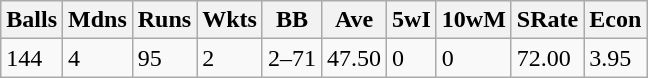<table class="wikitable">
<tr>
<th>Balls</th>
<th>Mdns</th>
<th>Runs</th>
<th>Wkts</th>
<th>BB</th>
<th>Ave</th>
<th>5wI</th>
<th>10wM</th>
<th>SRate</th>
<th>Econ</th>
</tr>
<tr>
<td>144</td>
<td>4</td>
<td>95</td>
<td>2</td>
<td>2–71</td>
<td>47.50</td>
<td>0</td>
<td>0</td>
<td>72.00</td>
<td>3.95</td>
</tr>
</table>
